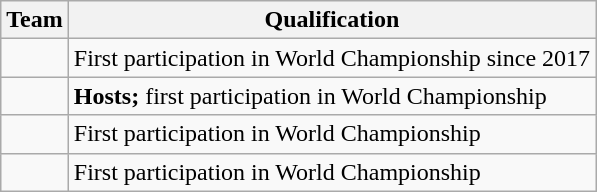<table class="wikitable">
<tr>
<th>Team</th>
<th>Qualification</th>
</tr>
<tr>
<td></td>
<td>First participation in World Championship since 2017</td>
</tr>
<tr>
<td></td>
<td><strong>Hosts;</strong> first participation in World Championship</td>
</tr>
<tr>
<td></td>
<td>First participation in World Championship</td>
</tr>
<tr>
<td></td>
<td>First participation in World Championship</td>
</tr>
</table>
